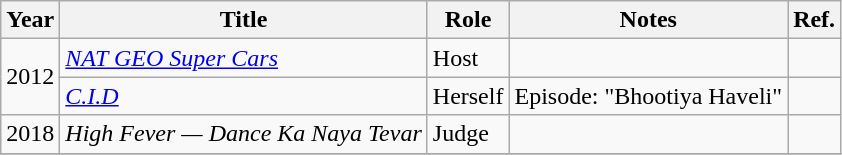<table class="wikitable sortable">
<tr>
<th>Year</th>
<th>Title</th>
<th>Role</th>
<th class="unsortable">Notes</th>
<th class="unsortable">Ref.</th>
</tr>
<tr>
<td rowspan="2">2012</td>
<td><em><a href='#'>NAT GEO Super Cars</a></em></td>
<td>Host</td>
<td></td>
<td></td>
</tr>
<tr>
<td><em><a href='#'>C.I.D</a></em></td>
<td>Herself</td>
<td>Episode: "Bhootiya Haveli"</td>
<td></td>
</tr>
<tr>
<td>2018</td>
<td><em>High Fever — Dance Ka Naya Tevar</em></td>
<td>Judge</td>
<td></td>
<td></td>
</tr>
<tr>
</tr>
</table>
